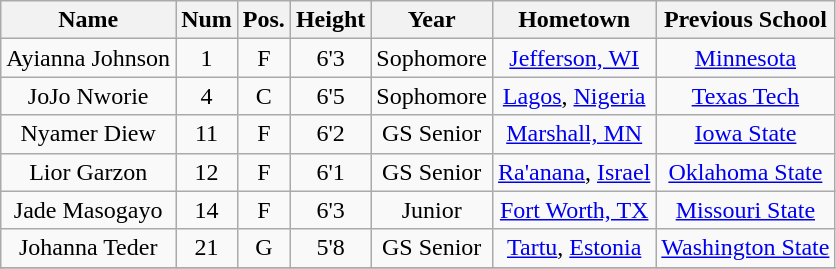<table class="wikitable sortable sortable" style="text-align: center">
<tr align=center>
<th style=>Name</th>
<th style=>Num</th>
<th style=>Pos.</th>
<th style=>Height</th>
<th style=>Year</th>
<th style=>Hometown</th>
<th style=>Previous School</th>
</tr>
<tr>
<td>Ayianna Johnson</td>
<td>1</td>
<td>F</td>
<td>6'3</td>
<td>Sophomore</td>
<td><a href='#'>Jefferson, WI</a></td>
<td><a href='#'>Minnesota</a></td>
</tr>
<tr>
<td>JoJo Nworie</td>
<td>4</td>
<td>C</td>
<td>6'5</td>
<td>Sophomore</td>
<td><a href='#'>Lagos</a>, <a href='#'>Nigeria</a></td>
<td><a href='#'>Texas Tech</a></td>
</tr>
<tr>
<td>Nyamer Diew</td>
<td>11</td>
<td>F</td>
<td>6'2</td>
<td>GS Senior</td>
<td><a href='#'>Marshall, MN</a></td>
<td><a href='#'>Iowa State</a></td>
</tr>
<tr>
<td>Lior Garzon</td>
<td>12</td>
<td>F</td>
<td>6'1</td>
<td>GS Senior</td>
<td><a href='#'>Ra'anana</a>, <a href='#'>Israel</a></td>
<td><a href='#'>Oklahoma State</a></td>
</tr>
<tr>
<td>Jade Masogayo</td>
<td>14</td>
<td>F</td>
<td>6'3</td>
<td>Junior</td>
<td><a href='#'>Fort Worth, TX</a></td>
<td><a href='#'>Missouri State</a></td>
</tr>
<tr>
<td>Johanna Teder</td>
<td>21</td>
<td>G</td>
<td>5'8</td>
<td>GS Senior</td>
<td><a href='#'>Tartu</a>, <a href='#'>Estonia</a></td>
<td><a href='#'>Washington State</a></td>
</tr>
<tr>
</tr>
</table>
